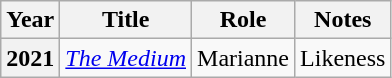<table class="wikitable plainrowheaders sortable" style="margin-right: 0;">
<tr>
<th scope="col">Year</th>
<th scope="col">Title</th>
<th scope="col">Role</th>
<th scope="col" class="unsortable">Notes</th>
</tr>
<tr>
<th scope="row">2021</th>
<td><em><a href='#'>The Medium</a></em></td>
<td>Marianne</td>
<td>Likeness</td>
</tr>
</table>
